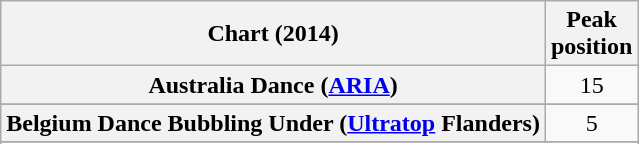<table class="wikitable plainrowheaders sortable">
<tr>
<th scope="col">Chart (2014)</th>
<th scope="col">Peak<br>position</th>
</tr>
<tr>
<th scope="row">Australia Dance (<a href='#'>ARIA</a>)</th>
<td align=center>15</td>
</tr>
<tr>
</tr>
<tr>
<th scope="row">Belgium Dance Bubbling Under (<a href='#'>Ultratop</a> Flanders)</th>
<td align=center>5</td>
</tr>
<tr>
</tr>
<tr>
</tr>
<tr>
</tr>
<tr>
</tr>
</table>
